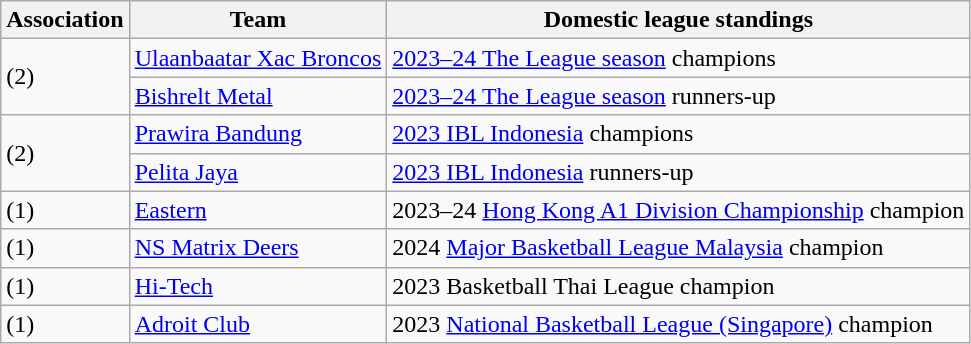<table class="wikitable">
<tr>
<th>Association</th>
<th>Team</th>
<th>Domestic league standings</th>
</tr>
<tr>
<td rowspan="2"> (2)</td>
<td><a href='#'>Ulaanbaatar Xac Broncos</a></td>
<td><a href='#'>2023–24 The League season</a> champions</td>
</tr>
<tr>
<td><a href='#'>Bishrelt Metal</a></td>
<td><a href='#'>2023–24 The League season</a> runners-up</td>
</tr>
<tr>
<td rowspan="2"> (2)</td>
<td><a href='#'>Prawira Bandung</a></td>
<td><a href='#'>2023 IBL Indonesia</a> champions</td>
</tr>
<tr>
<td><a href='#'>Pelita Jaya</a></td>
<td><a href='#'>2023 IBL Indonesia</a> runners-up</td>
</tr>
<tr>
<td> (1)</td>
<td><a href='#'>Eastern</a></td>
<td>2023–24 <a href='#'>Hong Kong A1 Division Championship</a> champion</td>
</tr>
<tr>
<td> (1)</td>
<td><a href='#'>NS Matrix Deers</a></td>
<td>2024 <a href='#'>Major Basketball League Malaysia</a> champion</td>
</tr>
<tr>
<td> (1)</td>
<td><a href='#'>Hi-Tech</a></td>
<td>2023 Basketball Thai League champion</td>
</tr>
<tr>
<td> (1)</td>
<td><a href='#'>Adroit Club</a></td>
<td>2023 <a href='#'>National Basketball League (Singapore)</a> champion</td>
</tr>
</table>
